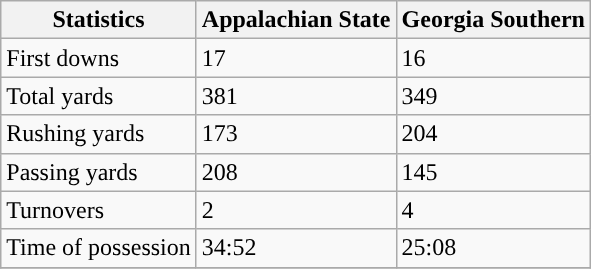<table class="wikitable">
<tr>
<th>Statistics</th>
<th>Appalachian State</th>
<th>Georgia Southern</th>
</tr>
<tr>
<td>First downs</td>
<td>17</td>
<td>16</td>
</tr>
<tr>
<td>Total yards</td>
<td>381</td>
<td>349</td>
</tr>
<tr>
<td>Rushing yards</td>
<td>173</td>
<td>204</td>
</tr>
<tr>
<td>Passing yards</td>
<td>208</td>
<td>145</td>
</tr>
<tr>
<td>Turnovers</td>
<td>2</td>
<td>4</td>
</tr>
<tr>
<td>Time of possession</td>
<td>34:52</td>
<td>25:08</td>
</tr>
<tr>
</tr>
</table>
